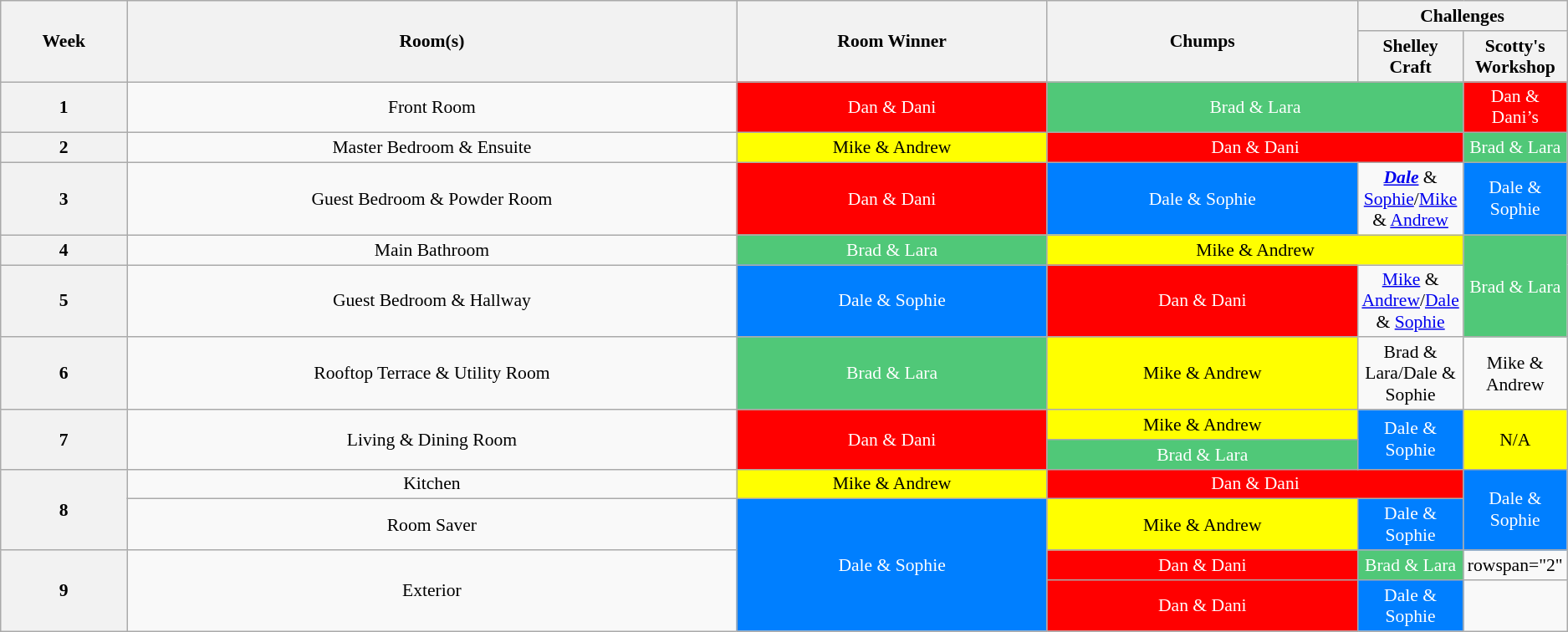<table class="wikitable" style="text-align:center; font-size:90%;">
<tr>
<th rowspan="2">Week</th>
<th rowspan="2">Room(s)</th>
<th rowspan="2">Room Winner</th>
<th rowspan="2">Chumps</th>
<th colspan="2">Challenges</th>
</tr>
<tr>
<th style="width:5%;">Shelley Craft</th>
<th style="width:5%;">Scotty's Workshop</th>
</tr>
<tr>
<th>1</th>
<td>Front Room</td>
<td bgcolor="red" style="color:white;">Dan & Dani</td>
<td colspan="2" bgcolor="50C878" style="color:white;">Brad & Lara</td>
<td bgcolor="red" style="color:white;">Dan & Dani’s</td>
</tr>
<tr>
<th>2</th>
<td>Master Bedroom & Ensuite</td>
<td bgcolor="FFFF00">Mike & Andrew</td>
<td colspan="2" bgcolor="red" style="color:white;">Dan & Dani</td>
<td bgcolor="50C878" style="color:white;">Brad & Lara</td>
</tr>
<tr>
<th>3</th>
<td>Guest Bedroom & Powder Room</td>
<td bgcolor="red" style="color:white;">Dan & Dani</td>
<td bgcolor="007FFF" style="color:white;">Dale & Sophie</td>
<td><strong><em><a href='#'>Dale</a></em></strong> & <a href='#'>Sophie</a>/<a href='#'>Mike</a> & <a href='#'>Andrew</a></td>
<td bgcolor="007FFF" style="color:white;">Dale & Sophie</td>
</tr>
<tr>
<th>4</th>
<td>Main Bathroom</td>
<td bgcolor="50C878" style="color:white;">Brad & Lara</td>
<td colspan="2" bgcolor="FFFF00">Mike & Andrew</td>
<td rowspan="2" bgcolor="50C878" style="color:white;">Brad & Lara</td>
</tr>
<tr>
<th>5</th>
<td>Guest Bedroom & Hallway</td>
<td bgcolor="007FFF" style="color:white;">Dale & Sophie</td>
<td bgcolor="red" style="color:white;">Dan & Dani</td>
<td><a href='#'>Mike</a> & <a href='#'>Andrew</a>/<a href='#'>Dale</a> & <a href='#'>Sophie</a></td>
</tr>
<tr>
<th>6</th>
<td>Rooftop Terrace & Utility Room</td>
<td bgcolor="50C878" style="color:white;">Brad & Lara</td>
<td bgcolor="FFFF00">Mike & Andrew</td>
<td>Brad & Lara/Dale & Sophie</td>
<td>Mike & Andrew</td>
</tr>
<tr>
<th rowspan="2">7</th>
<td rowspan="2">Living & Dining Room</td>
<td rowspan="2" bgcolor="red" style="color:white;">Dan & Dani</td>
<td bgcolor="FFFF00">Mike & Andrew</td>
<td rowspan="2" bgcolor="007FFF" style="color:white;">Dale & Sophie</td>
<td rowspan="2" bgcolor="FFFF00">N/A</td>
</tr>
<tr>
<td bgcolor="50C878" style="color:white;">Brad & Lara</td>
</tr>
<tr>
<th rowspan="2">8</th>
<td>Kitchen</td>
<td bgcolor="FFFF00">Mike & Andrew</td>
<td colspan="2" bgcolor="red" style="color:white;">Dan & Dani</td>
<td rowspan="2" bgcolor="007FFF" style="color:white;">Dale & Sophie</td>
</tr>
<tr>
<td>Room Saver</td>
<td rowspan="3" bgcolor="007FFF" style="color:white;">Dale & Sophie</td>
<td bgcolor="Yellow" style="color:black;">Mike & Andrew</td>
<td bgcolor="007FFF" style="color:white;">Dale & Sophie</td>
</tr>
<tr>
<th rowspan="2">9</th>
<td rowspan="2">Exterior</td>
<td bgcolor="red" style= color:White;">Dan & Dani</td>
<td bgcolor="50C878" style="color:white;">Brad & Lara</td>
<td>rowspan="2" </td>
</tr>
<tr>
<td bgcolor="red" style=color:White;">Dan & Dani</td>
<td bgcolor="007FFF" style="color:white;">Dale & Sophie</td>
</tr>
</table>
